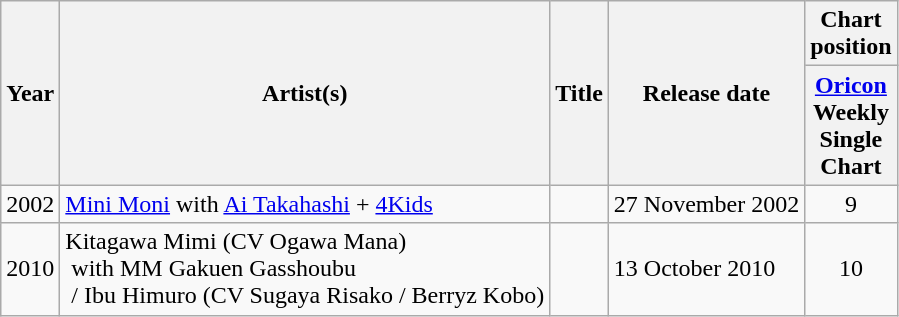<table class="wikitable">
<tr>
<th rowspan="2">Year</th>
<th rowspan="2">Artist(s)</th>
<th rowspan="2">Title</th>
<th rowspan="2">Release date</th>
<th>Chart<br>position</th>
</tr>
<tr>
<th><a href='#'>Oricon</a><br>Weekly<br>Single<br>Chart</th>
</tr>
<tr>
<td align="center">2002</td>
<td><a href='#'>Mini Moni</a> with <a href='#'>Ai Takahashi</a> + <a href='#'>4Kids</a></td>
<td></td>
<td>27 November 2002</td>
<td align="center">9</td>
</tr>
<tr>
<td align="center">2010</td>
<td>Kitagawa Mimi (CV Ogawa Mana)<br> with MM Gakuen Gasshoubu<br> / Ibu Himuro (CV Sugaya Risako / Berryz Kobo)</td>
<td></td>
<td>13 October 2010</td>
<td align="center">10</td>
</tr>
</table>
